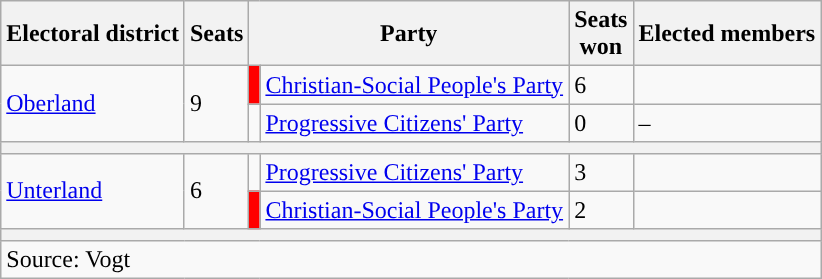<table class="wikitable">
<tr>
<th>Electoral district</th>
<th>Seats</th>
<th colspan="2">Party</th>
<th>Seats<br>won</th>
<th>Elected members</th>
</tr>
<tr>
<td rowspan="2"><a href='#'>Oberland</a></td>
<td rowspan="2">9</td>
<td style="color:inherit;background:#FF0000"></td>
<td><a href='#'>Christian-Social People's Party</a></td>
<td>6</td>
<td></td>
</tr>
<tr>
<td></td>
<td><a href='#'>Progressive Citizens' Party</a></td>
<td>0</td>
<td>–</td>
</tr>
<tr>
<th colspan="6"></th>
</tr>
<tr>
<td rowspan="2"><a href='#'>Unterland</a></td>
<td rowspan="2">6</td>
<td></td>
<td><a href='#'>Progressive Citizens' Party</a></td>
<td>3</td>
<td></td>
</tr>
<tr>
<td style="color:inherit;background:#FF0000"></td>
<td><a href='#'>Christian-Social People's Party</a></td>
<td>2</td>
<td></td>
</tr>
<tr>
<th colspan="6"></th>
</tr>
<tr>
<td colspan="6">Source: Vogt</td>
</tr>
</table>
